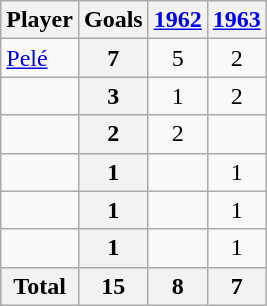<table class="wikitable sortable" style="text-align:center;">
<tr>
<th>Player</th>
<th>Goals</th>
<th><a href='#'>1962</a></th>
<th><a href='#'>1963</a></th>
</tr>
<tr>
<td align="left"> <a href='#'>Pelé</a></td>
<th>7</th>
<td>5</td>
<td>2</td>
</tr>
<tr>
<td align="left"> </td>
<th>3</th>
<td>1</td>
<td>2</td>
</tr>
<tr>
<td align="left"> </td>
<th>2</th>
<td>2</td>
<td></td>
</tr>
<tr>
<td align="left"> </td>
<th>1</th>
<td></td>
<td>1</td>
</tr>
<tr>
<td align="left"> </td>
<th>1</th>
<td></td>
<td>1</td>
</tr>
<tr>
<td align="left"> </td>
<th>1</th>
<td></td>
<td>1</td>
</tr>
<tr class="sortbottom">
<th>Total</th>
<th>15</th>
<th>8</th>
<th>7</th>
</tr>
</table>
